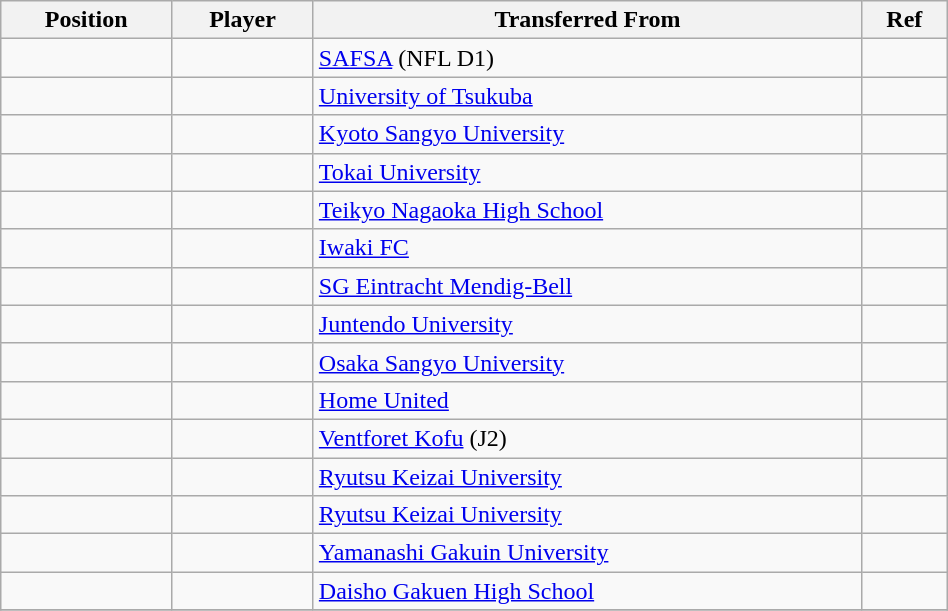<table class="wikitable sortable" style="width:50%; text-align:center; font-size:100%; text-align:left;">
<tr>
<th>Position</th>
<th>Player</th>
<th>Transferred From</th>
<th>Ref</th>
</tr>
<tr>
<td></td>
<td></td>
<td> <a href='#'>SAFSA</a> (NFL D1)</td>
<td></td>
</tr>
<tr>
<td></td>
<td></td>
<td> <a href='#'>University of Tsukuba</a></td>
<td></td>
</tr>
<tr>
<td></td>
<td></td>
<td> <a href='#'>Kyoto Sangyo University</a></td>
<td></td>
</tr>
<tr>
<td></td>
<td></td>
<td> <a href='#'>Tokai University</a></td>
<td></td>
</tr>
<tr>
<td></td>
<td></td>
<td> <a href='#'>Teikyo Nagaoka High School</a></td>
<td></td>
</tr>
<tr>
<td></td>
<td></td>
<td> <a href='#'>Iwaki FC</a></td>
<td></td>
</tr>
<tr>
<td></td>
<td></td>
<td> <a href='#'>SG Eintracht Mendig-Bell</a></td>
<td></td>
</tr>
<tr>
<td></td>
<td></td>
<td> <a href='#'>Juntendo University</a></td>
<td></td>
</tr>
<tr>
<td></td>
<td></td>
<td> <a href='#'>Osaka Sangyo University</a></td>
<td></td>
</tr>
<tr>
<td></td>
<td></td>
<td> <a href='#'>Home United</a></td>
<td></td>
</tr>
<tr>
<td></td>
<td></td>
<td> <a href='#'>Ventforet Kofu</a> (J2)</td>
<td></td>
</tr>
<tr>
<td></td>
<td></td>
<td> <a href='#'>Ryutsu Keizai University</a></td>
<td></td>
</tr>
<tr>
<td></td>
<td></td>
<td> <a href='#'>Ryutsu Keizai University</a></td>
<td></td>
</tr>
<tr>
<td></td>
<td></td>
<td> <a href='#'>Yamanashi Gakuin University</a></td>
<td></td>
</tr>
<tr>
<td></td>
<td></td>
<td> <a href='#'>Daisho Gakuen High School</a></td>
<td></td>
</tr>
<tr>
</tr>
</table>
